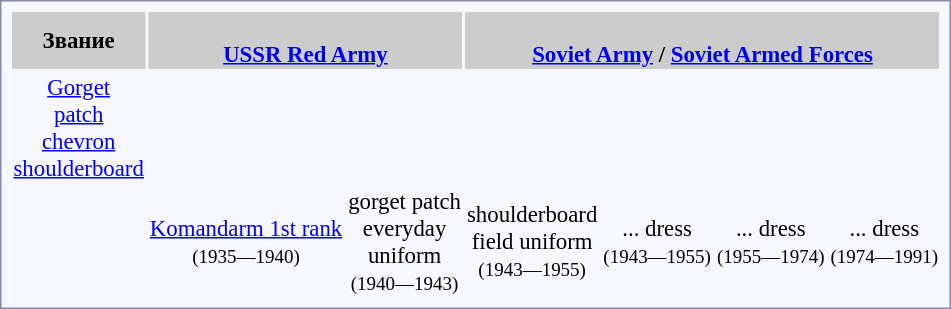<table style="border:1px solid #8888aa; background-color:#f7f8ff; padding:5px; font-size:95%; margin: 12px 12px 12px 0px;">
<tr bgcolor="#CCCCCC" align="center">
<th>Звание</th>
<th colspan=4><br><a href='#'>USSR Red Army</a></th>
<th colspan=4><br><a href='#'>Soviet Army</a> / <a href='#'>Soviet Armed Forces</a></th>
</tr>
<tr align="center">
<td><a href='#'>Gorget <br> patch</a><br><a href='#'>chevron</a><br><a href='#'>shoulderboard</a></td>
<td></td>
<td></td>
<td></td>
<td></td>
<td></td>
<td></td>
<td></td>
<td></td>
</tr>
<tr align="center">
<td></td>
<td align="center" colspan="3"><a href='#'>Komandarm 1st rank</a><br><small>(1935—1940)</small></td>
<td>gorget patch<br>everyday<br>uniform<br><small>(1940—1943)</small></td>
<td>shoulderboard<br>field uniform<br><small>(1943—1955)</small></td>
<td>... dress<br><small>(1943—1955)</small></td>
<td>... dress<br><small>(1955—1974)</small></td>
<td>... dress<br><small>(1974—1991)</small></td>
</tr>
</table>
